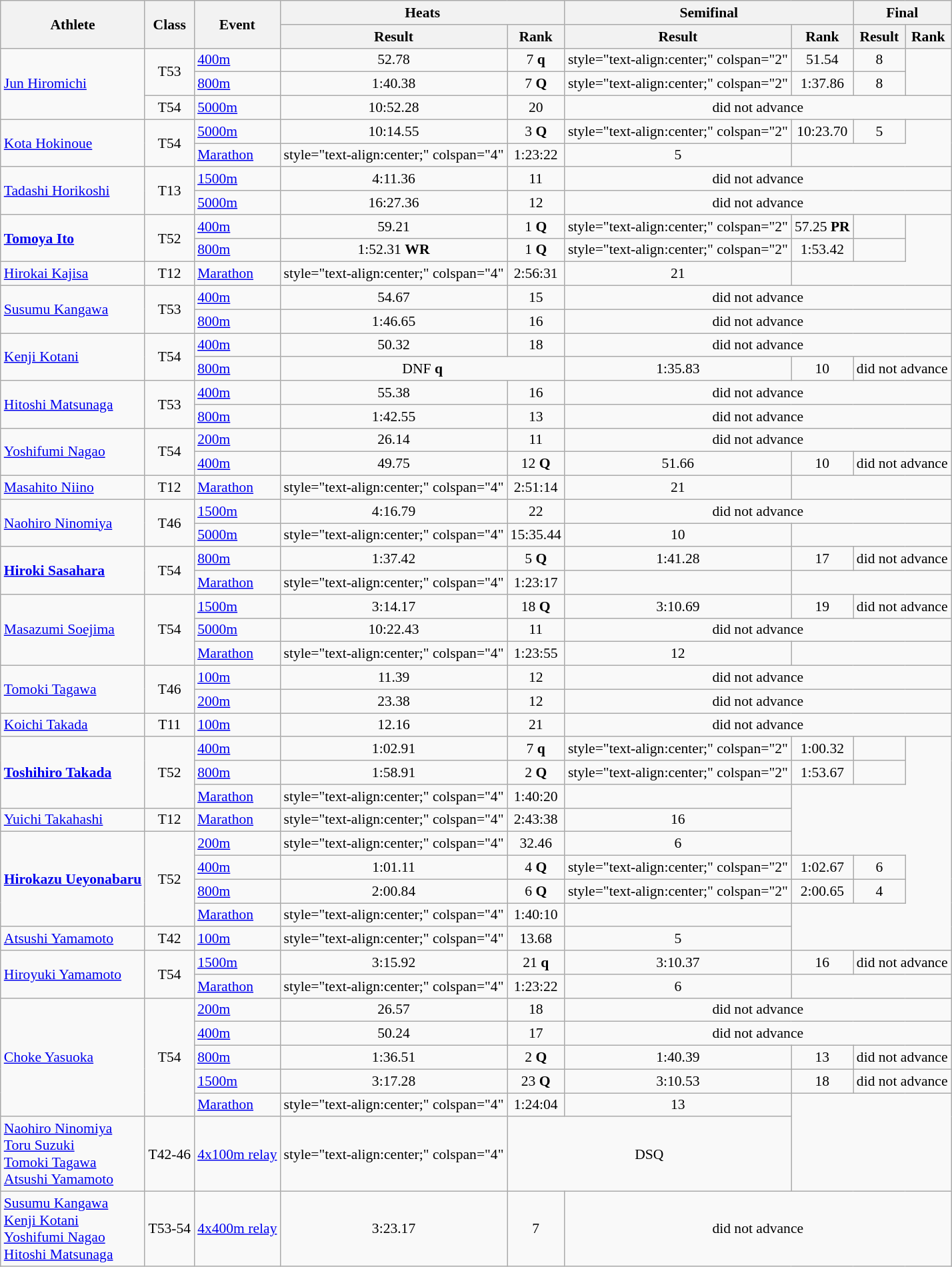<table class=wikitable style="font-size:90%">
<tr>
<th rowspan="2">Athlete</th>
<th rowspan="2">Class</th>
<th rowspan="2">Event</th>
<th colspan="2">Heats</th>
<th colspan="2">Semifinal</th>
<th colspan="2">Final</th>
</tr>
<tr>
<th>Result</th>
<th>Rank</th>
<th>Result</th>
<th>Rank</th>
<th>Result</th>
<th>Rank</th>
</tr>
<tr>
<td rowspan="3"><a href='#'>Jun Hiromichi</a></td>
<td rowspan="2" style="text-align:center;">T53</td>
<td><a href='#'>400m</a></td>
<td style="text-align:center;">52.78</td>
<td style="text-align:center;">7 <strong>q</strong></td>
<td>style="text-align:center;" colspan="2" </td>
<td style="text-align:center;">51.54</td>
<td style="text-align:center;">8</td>
</tr>
<tr>
<td><a href='#'>800m</a></td>
<td style="text-align:center;">1:40.38</td>
<td style="text-align:center;">7 <strong>Q</strong></td>
<td>style="text-align:center;" colspan="2" </td>
<td style="text-align:center;">1:37.86</td>
<td style="text-align:center;">8</td>
</tr>
<tr>
<td style="text-align:center;">T54</td>
<td><a href='#'>5000m</a></td>
<td style="text-align:center;">10:52.28</td>
<td style="text-align:center;">20</td>
<td style="text-align:center;" colspan="4">did not advance</td>
</tr>
<tr>
<td rowspan="2"><a href='#'>Kota Hokinoue</a></td>
<td rowspan="2" style="text-align:center;">T54</td>
<td><a href='#'>5000m</a></td>
<td style="text-align:center;">10:14.55</td>
<td style="text-align:center;">3 <strong>Q</strong></td>
<td>style="text-align:center;" colspan="2" </td>
<td style="text-align:center;">10:23.70</td>
<td style="text-align:center;">5</td>
</tr>
<tr>
<td><a href='#'>Marathon</a></td>
<td>style="text-align:center;" colspan="4" </td>
<td style="text-align:center;">1:23:22</td>
<td style="text-align:center;">5</td>
</tr>
<tr>
<td rowspan="2"><a href='#'>Tadashi Horikoshi</a></td>
<td rowspan="2" style="text-align:center;">T13</td>
<td><a href='#'>1500m</a></td>
<td style="text-align:center;">4:11.36</td>
<td style="text-align:center;">11</td>
<td style="text-align:center;" colspan="4">did not advance</td>
</tr>
<tr>
<td><a href='#'>5000m</a></td>
<td style="text-align:center;">16:27.36</td>
<td style="text-align:center;">12</td>
<td style="text-align:center;" colspan="4">did not advance</td>
</tr>
<tr>
<td rowspan="2"><strong><a href='#'>Tomoya Ito</a></strong></td>
<td rowspan="2" style="text-align:center;">T52</td>
<td><a href='#'>400m</a></td>
<td style="text-align:center;">59.21</td>
<td style="text-align:center;">1 <strong>Q</strong></td>
<td>style="text-align:center;" colspan="2" </td>
<td style="text-align:center;">57.25 <strong>PR</strong></td>
<td style="text-align:center;"></td>
</tr>
<tr>
<td><a href='#'>800m</a></td>
<td style="text-align:center;">1:52.31 <strong>WR</strong></td>
<td style="text-align:center;">1 <strong>Q</strong></td>
<td>style="text-align:center;" colspan="2" </td>
<td style="text-align:center;">1:53.42</td>
<td style="text-align:center;"></td>
</tr>
<tr>
<td><a href='#'>Hirokai Kajisa</a></td>
<td style="text-align:center;">T12</td>
<td><a href='#'>Marathon</a></td>
<td>style="text-align:center;" colspan="4" </td>
<td style="text-align:center;">2:56:31</td>
<td style="text-align:center;">21</td>
</tr>
<tr>
<td rowspan="2"><a href='#'>Susumu Kangawa</a></td>
<td rowspan="2" style="text-align:center;">T53</td>
<td><a href='#'>400m</a></td>
<td style="text-align:center;">54.67</td>
<td style="text-align:center;">15</td>
<td style="text-align:center;" colspan="4">did not advance</td>
</tr>
<tr>
<td><a href='#'>800m</a></td>
<td style="text-align:center;">1:46.65</td>
<td style="text-align:center;">16</td>
<td style="text-align:center;" colspan="4">did not advance</td>
</tr>
<tr>
<td rowspan="2"><a href='#'>Kenji Kotani</a></td>
<td rowspan="2" style="text-align:center;">T54</td>
<td><a href='#'>400m</a></td>
<td style="text-align:center;">50.32</td>
<td style="text-align:center;">18</td>
<td style="text-align:center;" colspan="4">did not advance</td>
</tr>
<tr>
<td><a href='#'>800m</a></td>
<td style="text-align:center;" colspan="2">DNF <strong>q</strong></td>
<td style="text-align:center;">1:35.83</td>
<td style="text-align:center;">10</td>
<td style="text-align:center;" colspan="2">did not advance</td>
</tr>
<tr>
<td rowspan="2"><a href='#'>Hitoshi Matsunaga</a></td>
<td rowspan="2" style="text-align:center;">T53</td>
<td><a href='#'>400m</a></td>
<td style="text-align:center;">55.38</td>
<td style="text-align:center;">16</td>
<td style="text-align:center;" colspan="4">did not advance</td>
</tr>
<tr>
<td><a href='#'>800m</a></td>
<td style="text-align:center;">1:42.55</td>
<td style="text-align:center;">13</td>
<td style="text-align:center;" colspan="4">did not advance</td>
</tr>
<tr>
<td rowspan="2"><a href='#'>Yoshifumi Nagao</a></td>
<td rowspan="2" style="text-align:center;">T54</td>
<td><a href='#'>200m</a></td>
<td style="text-align:center;">26.14</td>
<td style="text-align:center;">11</td>
<td style="text-align:center;" colspan="4">did not advance</td>
</tr>
<tr>
<td><a href='#'>400m</a></td>
<td style="text-align:center;">49.75</td>
<td style="text-align:center;">12 <strong>Q</strong></td>
<td style="text-align:center;">51.66</td>
<td style="text-align:center;">10</td>
<td style="text-align:center;" colspan="2">did not advance</td>
</tr>
<tr>
<td><a href='#'>Masahito Niino</a></td>
<td style="text-align:center;">T12</td>
<td><a href='#'>Marathon</a></td>
<td>style="text-align:center;" colspan="4" </td>
<td style="text-align:center;">2:51:14</td>
<td style="text-align:center;">21</td>
</tr>
<tr>
<td rowspan="2"><a href='#'>Naohiro Ninomiya</a></td>
<td rowspan="2" style="text-align:center;">T46</td>
<td><a href='#'>1500m</a></td>
<td style="text-align:center;">4:16.79</td>
<td style="text-align:center;">22</td>
<td style="text-align:center;" colspan="4">did not advance</td>
</tr>
<tr>
<td><a href='#'>5000m</a></td>
<td>style="text-align:center;" colspan="4" </td>
<td style="text-align:center;">15:35.44</td>
<td style="text-align:center;">10</td>
</tr>
<tr>
<td rowspan="2"><strong><a href='#'>Hiroki Sasahara</a></strong></td>
<td rowspan="2" style="text-align:center;">T54</td>
<td><a href='#'>800m</a></td>
<td style="text-align:center;">1:37.42</td>
<td style="text-align:center;">5 <strong>Q</strong></td>
<td style="text-align:center;">1:41.28</td>
<td style="text-align:center;">17</td>
<td style="text-align:center;" colspan="2">did not advance</td>
</tr>
<tr>
<td><a href='#'>Marathon</a></td>
<td>style="text-align:center;" colspan="4" </td>
<td style="text-align:center;">1:23:17</td>
<td style="text-align:center;"></td>
</tr>
<tr>
<td rowspan="3"><a href='#'>Masazumi Soejima</a></td>
<td rowspan="3" style="text-align:center;">T54</td>
<td><a href='#'>1500m</a></td>
<td style="text-align:center;">3:14.17</td>
<td style="text-align:center;">18 <strong>Q</strong></td>
<td style="text-align:center;">3:10.69</td>
<td style="text-align:center;">19</td>
<td style="text-align:center;" colspan="2">did not advance</td>
</tr>
<tr>
<td><a href='#'>5000m</a></td>
<td style="text-align:center;">10:22.43</td>
<td style="text-align:center;">11</td>
<td style="text-align:center;" colspan="4">did not advance</td>
</tr>
<tr>
<td><a href='#'>Marathon</a></td>
<td>style="text-align:center;" colspan="4" </td>
<td style="text-align:center;">1:23:55</td>
<td style="text-align:center;">12</td>
</tr>
<tr>
<td rowspan="2"><a href='#'>Tomoki Tagawa</a></td>
<td rowspan="2" style="text-align:center;">T46</td>
<td><a href='#'>100m</a></td>
<td style="text-align:center;">11.39</td>
<td style="text-align:center;">12</td>
<td style="text-align:center;" colspan="4">did not advance</td>
</tr>
<tr>
<td><a href='#'>200m</a></td>
<td style="text-align:center;">23.38</td>
<td style="text-align:center;">12</td>
<td style="text-align:center;" colspan="4">did not advance</td>
</tr>
<tr>
<td><a href='#'>Koichi Takada</a></td>
<td style="text-align:center;">T11</td>
<td><a href='#'>100m</a></td>
<td style="text-align:center;">12.16</td>
<td style="text-align:center;">21</td>
<td style="text-align:center;" colspan="4">did not advance</td>
</tr>
<tr>
<td rowspan="3"><strong><a href='#'>Toshihiro Takada</a></strong></td>
<td rowspan="3" style="text-align:center;">T52</td>
<td><a href='#'>400m</a></td>
<td style="text-align:center;">1:02.91</td>
<td style="text-align:center;">7 <strong>q</strong></td>
<td>style="text-align:center;" colspan="2" </td>
<td style="text-align:center;">1:00.32</td>
<td style="text-align:center;"></td>
</tr>
<tr>
<td><a href='#'>800m</a></td>
<td style="text-align:center;">1:58.91</td>
<td style="text-align:center;">2 <strong>Q</strong></td>
<td>style="text-align:center;" colspan="2" </td>
<td style="text-align:center;">1:53.67</td>
<td style="text-align:center;"></td>
</tr>
<tr>
<td><a href='#'>Marathon</a></td>
<td>style="text-align:center;" colspan="4" </td>
<td style="text-align:center;">1:40:20</td>
<td style="text-align:center;"></td>
</tr>
<tr>
<td><a href='#'>Yuichi Takahashi</a></td>
<td style="text-align:center;">T12</td>
<td><a href='#'>Marathon</a></td>
<td>style="text-align:center;" colspan="4" </td>
<td style="text-align:center;">2:43:38</td>
<td style="text-align:center;">16</td>
</tr>
<tr>
<td rowspan="4"><strong><a href='#'>Hirokazu Ueyonabaru</a></strong></td>
<td rowspan="4" style="text-align:center;">T52</td>
<td><a href='#'>200m</a></td>
<td>style="text-align:center;" colspan="4" </td>
<td style="text-align:center;">32.46</td>
<td style="text-align:center;">6</td>
</tr>
<tr>
<td><a href='#'>400m</a></td>
<td style="text-align:center;">1:01.11</td>
<td style="text-align:center;">4 <strong>Q</strong></td>
<td>style="text-align:center;" colspan="2" </td>
<td style="text-align:center;">1:02.67</td>
<td style="text-align:center;">6</td>
</tr>
<tr>
<td><a href='#'>800m</a></td>
<td style="text-align:center;">2:00.84</td>
<td style="text-align:center;">6 <strong>Q</strong></td>
<td>style="text-align:center;" colspan="2" </td>
<td style="text-align:center;">2:00.65</td>
<td style="text-align:center;">4</td>
</tr>
<tr>
<td><a href='#'>Marathon</a></td>
<td>style="text-align:center;" colspan="4" </td>
<td style="text-align:center;">1:40:10</td>
<td style="text-align:center;"></td>
</tr>
<tr>
<td><a href='#'>Atsushi Yamamoto</a></td>
<td style="text-align:center;">T42</td>
<td><a href='#'>100m</a></td>
<td>style="text-align:center;" colspan="4" </td>
<td style="text-align:center;">13.68</td>
<td style="text-align:center;">5</td>
</tr>
<tr>
<td rowspan="2"><a href='#'>Hiroyuki Yamamoto</a></td>
<td rowspan="2" style="text-align:center;">T54</td>
<td><a href='#'>1500m</a></td>
<td style="text-align:center;">3:15.92</td>
<td style="text-align:center;">21 <strong>q</strong></td>
<td style="text-align:center;">3:10.37</td>
<td style="text-align:center;">16</td>
<td style="text-align:center;" colspan="2">did not advance</td>
</tr>
<tr>
<td><a href='#'>Marathon</a></td>
<td>style="text-align:center;" colspan="4" </td>
<td style="text-align:center;">1:23:22</td>
<td style="text-align:center;">6</td>
</tr>
<tr>
<td rowspan="5"><a href='#'>Choke Yasuoka</a></td>
<td rowspan="5" style="text-align:center;">T54</td>
<td><a href='#'>200m</a></td>
<td style="text-align:center;">26.57</td>
<td style="text-align:center;">18</td>
<td style="text-align:center;" colspan="4">did not advance</td>
</tr>
<tr>
<td><a href='#'>400m</a></td>
<td style="text-align:center;">50.24</td>
<td style="text-align:center;">17</td>
<td style="text-align:center;" colspan="4">did not advance</td>
</tr>
<tr>
<td><a href='#'>800m</a></td>
<td style="text-align:center;">1:36.51</td>
<td style="text-align:center;">2 <strong>Q</strong></td>
<td style="text-align:center;">1:40.39</td>
<td style="text-align:center;">13</td>
<td style="text-align:center;" colspan="2">did not advance</td>
</tr>
<tr>
<td><a href='#'>1500m</a></td>
<td style="text-align:center;">3:17.28</td>
<td style="text-align:center;">23 <strong>Q</strong></td>
<td style="text-align:center;">3:10.53</td>
<td style="text-align:center;">18</td>
<td style="text-align:center;" colspan="2">did not advance</td>
</tr>
<tr>
<td><a href='#'>Marathon</a></td>
<td>style="text-align:center;" colspan="4" </td>
<td style="text-align:center;">1:24:04</td>
<td style="text-align:center;">13</td>
</tr>
<tr>
<td><a href='#'>Naohiro Ninomiya</a><br> <a href='#'>Toru Suzuki</a><br> <a href='#'>Tomoki Tagawa</a><br> <a href='#'>Atsushi Yamamoto</a></td>
<td style="text-align:center;">T42-46</td>
<td><a href='#'>4x100m relay</a></td>
<td>style="text-align:center;" colspan="4" </td>
<td style="text-align:center;" colspan="2">DSQ</td>
</tr>
<tr>
<td><a href='#'>Susumu Kangawa</a><br> <a href='#'>Kenji Kotani</a><br> <a href='#'>Yoshifumi Nagao</a><br> <a href='#'>Hitoshi Matsunaga</a></td>
<td style="text-align:center;">T53-54</td>
<td><a href='#'>4x400m relay</a></td>
<td style="text-align:center;">3:23.17</td>
<td style="text-align:center;">7</td>
<td style="text-align:center;" colspan="4">did not advance</td>
</tr>
</table>
